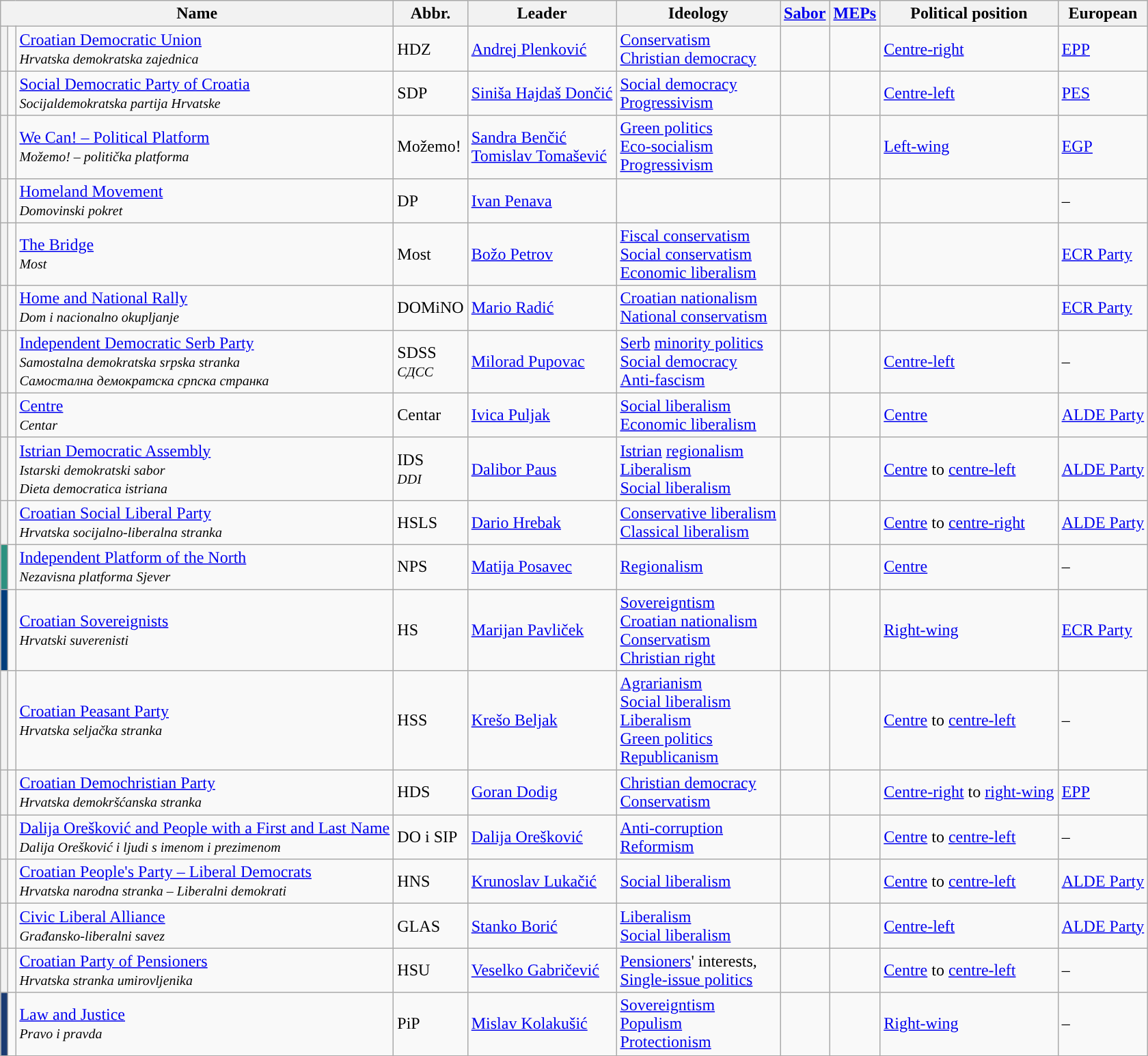<table class="wikitable sortable">
<tr ">
<th colspan=3>Name</th>
<th>Abbr.</th>
<th>Leader</th>
<th>Ideology</th>
<th><a href='#'>Sabor</a></th>
<th><a href='#'>MEPs</a></th>
<th>Political position</th>
<th>European</th>
</tr>
<tr>
<th style="background-color: "></th>
<td></td>
<td><a href='#'>Croatian Democratic Union</a>   <br><small><em>Hrvatska demokratska zajednica</em></small></td>
<td>HDZ</td>
<td><a href='#'>Andrej Plenković</a></td>
<td><a href='#'>Conservatism</a>   <br><a href='#'>Christian democracy</a></td>
<td></td>
<td></td>
<td><a href='#'>Centre-right</a></td>
<td><a href='#'>EPP</a></td>
</tr>
<tr>
<th style="background-color: "></th>
<td></td>
<td><a href='#'>Social Democratic Party of Croatia</a>   <br><small><em>Socijaldemokratska partija Hrvatske</em></small></td>
<td>SDP</td>
<td><a href='#'>Siniša Hajdaš Dončić</a></td>
<td><a href='#'>Social democracy</a>   <br><a href='#'>Progressivism</a></td>
<td></td>
<td></td>
<td><a href='#'>Centre-left</a></td>
<td><a href='#'>PES</a></td>
</tr>
<tr>
<th style="background-color: "></th>
<td></td>
<td><a href='#'>We Can! – Political Platform</a>   <br><small><em>Možemo! – politička platforma</em></small></td>
<td>Možemo!</td>
<td><a href='#'>Sandra Benčić</a><br><a href='#'>Tomislav Tomašević</a></td>
<td><a href='#'>Green politics</a>  <br><a href='#'>Eco-socialism</a>   <br><a href='#'>Progressivism</a></td>
<td></td>
<td></td>
<td><a href='#'>Left-wing</a></td>
<td><a href='#'>EGP</a></td>
</tr>
<tr>
<th style="background-color: "></th>
<td></td>
<td><a href='#'>Homeland Movement</a>   <br><small><em>Domovinski pokret</em></small></td>
<td>DP</td>
<td><a href='#'>Ivan Penava</a></td>
<td></td>
<td></td>
<td></td>
<td></td>
<td>–</td>
</tr>
<tr>
<th style="background-color: "></th>
<td></td>
<td><a href='#'>The Bridge</a>   <br><small><em>Most</em></small></td>
<td>Most</td>
<td><a href='#'>Božo Petrov</a></td>
<td><a href='#'>Fiscal conservatism</a>   <br><a href='#'>Social conservatism</a>   <br><a href='#'>Economic liberalism</a></td>
<td></td>
<td></td>
<td></td>
<td><a href='#'>ECR Party</a></td>
</tr>
<tr>
<th style="background-color: "></th>
<td></td>
<td><a href='#'>Home and National Rally</a>   <br><small><em>Dom i nacionalno okupljanje</em></small></td>
<td>DOMiNO</td>
<td><a href='#'>Mario Radić</a></td>
<td {{Nowrap><a href='#'>Croatian nationalism</a><br><a href='#'>National conservatism</a></td>
<td></td>
<td></td>
<td></td>
<td><a href='#'>ECR Party</a></td>
</tr>
<tr>
<th style="background-color: "></th>
<td></td>
<td><a href='#'>Independent Democratic Serb Party</a>   <br><small><em>Samostalna demokratska srpska stranka   <br>Самостална демократска српска странка</em></small></td>
<td>SDSS   <br><small><em>СДСС</em></small></td>
<td><a href='#'>Milorad Pupovac</a></td>
<td><a href='#'>Serb</a> <a href='#'>minority politics</a>  <br><a href='#'>Social democracy</a>  <br><a href='#'>Anti-fascism</a></td>
<td></td>
<td></td>
<td><a href='#'>Centre-left</a></td>
<td>–</td>
</tr>
<tr>
<th style="background-color: "></th>
<td></td>
<td><a href='#'>Centre</a>   <br><small><em>Centar</em></small></td>
<td>Centar</td>
<td><a href='#'>Ivica Puljak</a></td>
<td><a href='#'>Social liberalism</a>   <br><a href='#'>Economic liberalism</a></td>
<td></td>
<td></td>
<td><a href='#'>Centre</a></td>
<td><a href='#'>ALDE Party</a></td>
</tr>
<tr>
<th style="background-color: "></th>
<td></td>
<td><a href='#'>Istrian Democratic Assembly</a>   <br><small><em>Istarski demokratski sabor   <br>Dieta democratica istriana</em></small></td>
<td>IDS   <br><small><em>DDI</em></small></td>
<td><a href='#'>Dalibor Paus</a></td>
<td><a href='#'>Istrian</a> <a href='#'>regionalism</a>   <br><a href='#'>Liberalism</a>   <br><a href='#'>Social liberalism</a></td>
<td></td>
<td></td>
<td><a href='#'>Centre</a> to <a href='#'>centre-left</a></td>
<td><a href='#'>ALDE Party</a></td>
</tr>
<tr>
<th style="background-color: "></th>
<td></td>
<td><a href='#'>Croatian Social Liberal Party</a>   <br><small><em>Hrvatska socijalno-liberalna stranka</em></small></td>
<td>HSLS</td>
<td><a href='#'>Dario Hrebak</a></td>
<td><a href='#'>Conservative liberalism</a>   <br><a href='#'>Classical liberalism</a></td>
<td></td>
<td></td>
<td><a href='#'>Centre</a> to <a href='#'>centre-right</a></td>
<td><a href='#'>ALDE Party</a></td>
</tr>
<tr>
<th style="background-color:#2C9180"></th>
<td></td>
<td><a href='#'>Independent Platform of the North</a>   <br><small><em>Nezavisna platforma Sjever</em></small></td>
<td>NPS</td>
<td><a href='#'>Matija Posavec</a></td>
<td><a href='#'>Regionalism</a></td>
<td></td>
<td></td>
<td><a href='#'>Centre</a></td>
<td>–</td>
</tr>
<tr>
<th style="background-color: #033E7C"></th>
<td></td>
<td><a href='#'>Croatian Sovereignists</a>   <br><small><em>Hrvatski suverenisti</em></small></td>
<td>HS</td>
<td><a href='#'>Marijan Pavliček</a></td>
<td><a href='#'>Sovereigntism</a>   <br><a href='#'>Croatian nationalism</a>   <br><a href='#'>Conservatism</a>   <br><a href='#'>Christian right</a></td>
<td></td>
<td></td>
<td><a href='#'>Right-wing</a></td>
<td><a href='#'>ECR Party</a></td>
</tr>
<tr>
<th style="background-color: "></th>
<td></td>
<td><a href='#'>Croatian Peasant Party</a>   <br><small><em>Hrvatska seljačka stranka</em></small></td>
<td>HSS</td>
<td><a href='#'>Krešo Beljak</a></td>
<td><a href='#'>Agrarianism</a>   <br><a href='#'>Social liberalism</a>   <br><a href='#'>Liberalism</a>   <br><a href='#'>Green politics</a>   <br><a href='#'>Republicanism</a></td>
<td></td>
<td></td>
<td><a href='#'>Centre</a> to <a href='#'>centre-left</a></td>
<td>–</td>
</tr>
<tr>
<th style="background-color:"></th>
<td></td>
<td><a href='#'>Croatian Demochristian Party</a>   <br><small><em>Hrvatska demokršćanska stranka</em></small></td>
<td>HDS</td>
<td><a href='#'>Goran Dodig</a></td>
<td><a href='#'>Christian democracy</a>   <br><a href='#'>Conservatism</a></td>
<td></td>
<td></td>
<td><a href='#'>Centre-right</a> to <a href='#'>right-wing</a></td>
<td><a href='#'>EPP</a></td>
</tr>
<tr>
<th style="background-color:"></th>
<td></td>
<td><a href='#'>Dalija Orešković and People with a First and Last Name</a>   <br><small><em>Dalija Orešković i ljudi s imenom i prezimenom</em></small></td>
<td>DO i SIP</td>
<td><a href='#'>Dalija Orešković</a></td>
<td><a href='#'>Anti-corruption</a>   <br><a href='#'>Reformism</a></td>
<td></td>
<td></td>
<td><a href='#'>Centre</a> to <a href='#'>centre-left</a></td>
<td>–</td>
</tr>
<tr>
<th style="background-color: "></th>
<td></td>
<td><a href='#'>Croatian People's Party – Liberal Democrats</a>   <br><small><em>Hrvatska narodna stranka – Liberalni demokrati</em></small></td>
<td>HNS</td>
<td><a href='#'>Krunoslav Lukačić</a></td>
<td><a href='#'>Social liberalism</a></td>
<td></td>
<td></td>
<td><a href='#'>Centre</a> to <a href='#'>centre-left</a></td>
<td><a href='#'>ALDE Party</a></td>
</tr>
<tr>
<th style="background-color:"></th>
<td></td>
<td><a href='#'>Civic Liberal Alliance</a>   <br><small><em>Građansko-liberalni savez</em></small></td>
<td>GLAS</td>
<td><a href='#'>Stanko Borić</a></td>
<td><a href='#'>Liberalism</a>   <br><a href='#'>Social liberalism</a></td>
<td></td>
<td></td>
<td><a href='#'>Centre-left</a></td>
<td><a href='#'>ALDE Party</a></td>
</tr>
<tr>
<th style="background-color:"></th>
<td></td>
<td><a href='#'>Croatian Party of Pensioners</a> <br><small><em>Hrvatska stranka umirovljenika</em></small></td>
<td>HSU</td>
<td><a href='#'>Veselko Gabričević</a></td>
<td><a href='#'>Pensioners</a>' interests,  <br><a href='#'>Single-issue politics</a></td>
<td></td>
<td></td>
<td><a href='#'>Centre</a> to <a href='#'>centre-left</a></td>
<td>–</td>
</tr>
<tr>
<th style="background-color:#1A3B72"></th>
<td></td>
<td><a href='#'>Law and Justice</a> <br><small><em>Pravo i pravda</em></small></td>
<td>PiP</td>
<td><a href='#'>Mislav Kolakušić</a></td>
<td><a href='#'>Sovereigntism</a> <br><a href='#'>Populism</a> <br><a href='#'>Protectionism</a></td>
<td></td>
<td></td>
<td><a href='#'>Right-wing</a></td>
<td>–</td>
</tr>
<tr>
</tr>
</table>
